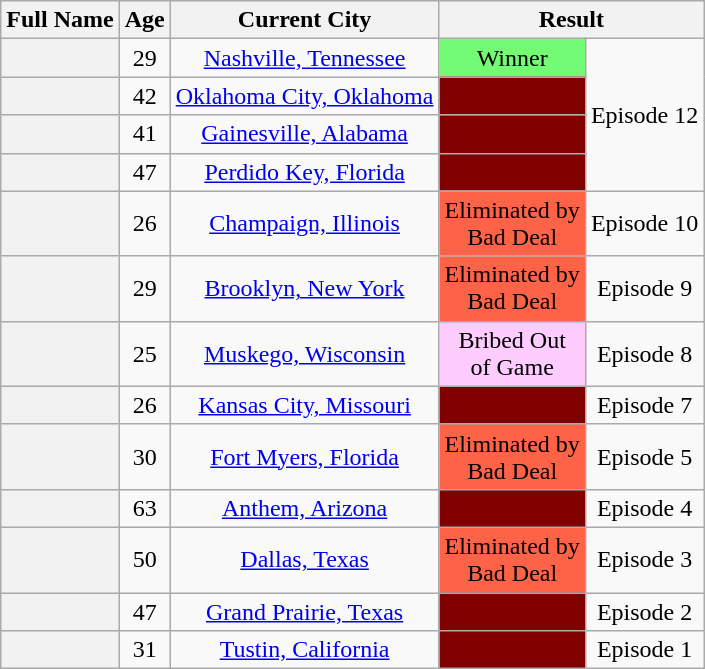<table class="wikitable sortable" style="text-align:center;">
<tr>
<th scope="col">Full Name</th>
<th scope="col">Age</th>
<th scope="col" class="unsortable">Current City</th>
<th colspan="2" class="unsortable">Result</th>
</tr>
<tr>
<th scope="row"></th>
<td>29</td>
<td><a href='#'>Nashville, Tennessee</a></td>
<td bgcolor=#73FB76>Winner</td>
<td rowspan="4">Episode 12</td>
</tr>
<tr>
<th scope="row"></th>
<td>42</td>
<td><a href='#'>Oklahoma City, Oklahoma</a></td>
<td bgcolor="maroon"></td>
</tr>
<tr>
<th scope="row"></th>
<td>41</td>
<td><a href='#'>Gainesville, Alabama</a></td>
<td bgcolor="maroon"></td>
</tr>
<tr>
<th scope="row"></th>
<td>47</td>
<td><a href='#'>Perdido Key, Florida</a></td>
<td bgcolor="maroon"></td>
</tr>
<tr>
<th scope="row"></th>
<td>26</td>
<td><a href='#'>Champaign, Illinois</a></td>
<td bgcolor="tomato">Eliminated by <br>Bad Deal</td>
<td>Episode 10</td>
</tr>
<tr>
<th scope="row"></th>
<td>29</td>
<td><a href='#'>Brooklyn, New York</a></td>
<td bgcolor="tomato">Eliminated by <br>Bad Deal</td>
<td>Episode 9</td>
</tr>
<tr>
<th scope="row"></th>
<td>25</td>
<td><a href='#'>Muskego, Wisconsin</a></td>
<td bgcolor="#fcf">Bribed Out<br>of Game</td>
<td>Episode 8</td>
</tr>
<tr>
<th scope="row"></th>
<td>26</td>
<td><a href='#'>Kansas City, Missouri</a></td>
<td bgcolor="maroon"></td>
<td>Episode 7</td>
</tr>
<tr>
<th scope="row"></th>
<td>30</td>
<td><a href='#'>Fort Myers, Florida</a></td>
<td bgcolor="tomato">Eliminated by <br>Bad Deal</td>
<td>Episode 5</td>
</tr>
<tr>
<th scope="row"></th>
<td>63</td>
<td><a href='#'>Anthem, Arizona</a></td>
<td bgcolor="maroon"></td>
<td>Episode 4</td>
</tr>
<tr>
<th scope="row"></th>
<td>50</td>
<td><a href='#'>Dallas, Texas</a></td>
<td bgcolor="tomato">Eliminated by <br>Bad Deal</td>
<td>Episode 3</td>
</tr>
<tr>
<th scope="row"></th>
<td>47</td>
<td><a href='#'>Grand Prairie, Texas</a></td>
<td bgcolor="maroon"></td>
<td>Episode 2</td>
</tr>
<tr>
<th scope="row"></th>
<td>31</td>
<td><a href='#'>Tustin, California</a></td>
<td bgcolor="maroon"></td>
<td>Episode 1</td>
</tr>
</table>
